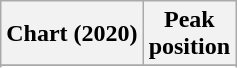<table class="wikitable sortable plainrowheaders" style="text-align:center">
<tr>
<th scope="col">Chart (2020)</th>
<th scope="col">Peak<br>position</th>
</tr>
<tr>
</tr>
<tr>
</tr>
</table>
